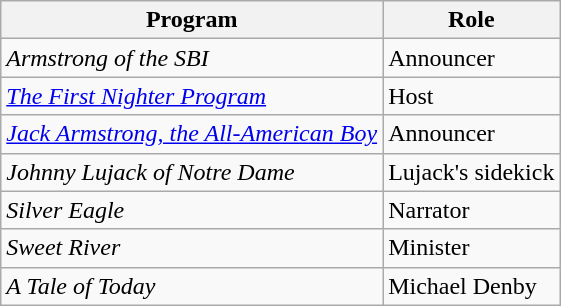<table class="wikitable">
<tr>
<th>Program</th>
<th>Role</th>
</tr>
<tr>
<td><em>Armstrong of the SBI</em></td>
<td>Announcer</td>
</tr>
<tr>
<td><em><a href='#'>The First Nighter Program</a></em></td>
<td>Host</td>
</tr>
<tr>
<td><em><a href='#'>Jack Armstrong, the All-American Boy</a></em></td>
<td>Announcer</td>
</tr>
<tr>
<td><em>Johnny Lujack of Notre Dame</em></td>
<td>Lujack's sidekick</td>
</tr>
<tr>
<td><em>Silver Eagle</em></td>
<td>Narrator</td>
</tr>
<tr>
<td><em>Sweet River</em></td>
<td>Minister </td>
</tr>
<tr>
<td><em>A Tale of Today</em></td>
<td>Michael Denby</td>
</tr>
</table>
